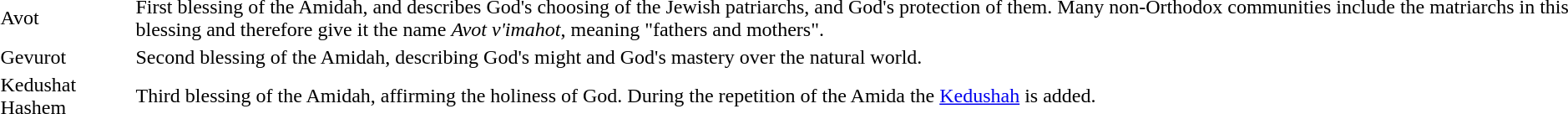<table>
<tr>
<td width="100px">Avot</td>
<td style="direction:rtl"></td>
<td>First blessing of the Amidah, and describes God's choosing of the Jewish patriarchs, and God's protection of them. Many non-Orthodox communities include the matriarchs in this blessing and therefore give it the name <em>Avot v'imahot</em>, meaning "fathers and mothers".</td>
</tr>
<tr>
<td width="100px">Gevurot</td>
<td style="direction:rtl"></td>
<td>Second blessing of the Amidah, describing God's might and God's mastery over the natural world.</td>
</tr>
<tr>
<td width="100px">Kedushat Hashem</td>
<td style="direction:rtl"></td>
<td>Third blessing of the Amidah, affirming the holiness of God. During the repetition of the Amida the <a href='#'>Kedushah</a> is added.</td>
</tr>
</table>
